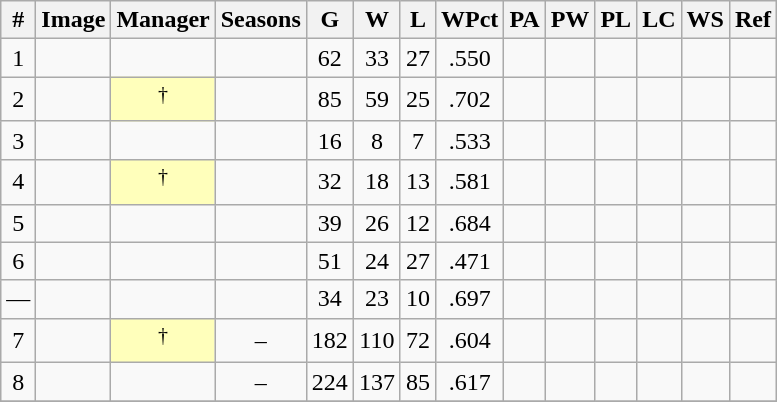<table class="wikitable sortable" style="text-align:center">
<tr>
<th class="unsortable">#</th>
<th>Image</th>
<th>Manager</th>
<th>Seasons</th>
<th>G</th>
<th>W</th>
<th>L</th>
<th>WPct</th>
<th>PA</th>
<th>PW</th>
<th>PL</th>
<th>LC</th>
<th>WS</th>
<th class="unsortable">Ref</th>
</tr>
<tr>
<td>1</td>
<td></td>
<td></td>
<td></td>
<td>62</td>
<td>33</td>
<td>27</td>
<td>.550</td>
<td></td>
<td></td>
<td></td>
<td></td>
<td></td>
<td></td>
</tr>
<tr>
<td>2</td>
<td></td>
<td bgcolor="#ffffbb"><sup>†</sup></td>
<td></td>
<td>85</td>
<td>59</td>
<td>25</td>
<td>.702</td>
<td></td>
<td></td>
<td></td>
<td></td>
<td></td>
<td></td>
</tr>
<tr>
<td>3</td>
<td></td>
<td></td>
<td></td>
<td>16</td>
<td>8</td>
<td>7</td>
<td>.533</td>
<td></td>
<td></td>
<td></td>
<td></td>
<td></td>
<td></td>
</tr>
<tr>
<td>4</td>
<td></td>
<td bgcolor="#ffffbb"><sup>†</sup></td>
<td></td>
<td>32</td>
<td>18</td>
<td>13</td>
<td>.581</td>
<td></td>
<td></td>
<td></td>
<td></td>
<td></td>
<td></td>
</tr>
<tr>
<td>5</td>
<td></td>
<td></td>
<td></td>
<td>39</td>
<td>26</td>
<td>12</td>
<td>.684</td>
<td></td>
<td></td>
<td></td>
<td></td>
<td></td>
<td></td>
</tr>
<tr>
<td>6</td>
<td></td>
<td></td>
<td></td>
<td>51</td>
<td>24</td>
<td>27</td>
<td>.471</td>
<td></td>
<td></td>
<td></td>
<td></td>
<td></td>
<td></td>
</tr>
<tr>
<td>—</td>
<td></td>
<td></td>
<td></td>
<td>34</td>
<td>23</td>
<td>10</td>
<td>.697</td>
<td></td>
<td></td>
<td></td>
<td></td>
<td></td>
<td></td>
</tr>
<tr>
<td>7</td>
<td></td>
<td bgcolor="#ffffbb"><sup>†</sup></td>
<td>–</td>
<td>182</td>
<td>110</td>
<td>72</td>
<td>.604</td>
<td></td>
<td></td>
<td></td>
<td></td>
<td></td>
<td></td>
</tr>
<tr>
<td>8</td>
<td></td>
<td></td>
<td>–</td>
<td>224</td>
<td>137</td>
<td>85</td>
<td>.617</td>
<td></td>
<td></td>
<td></td>
<td></td>
<td></td>
<td></td>
</tr>
<tr>
</tr>
</table>
